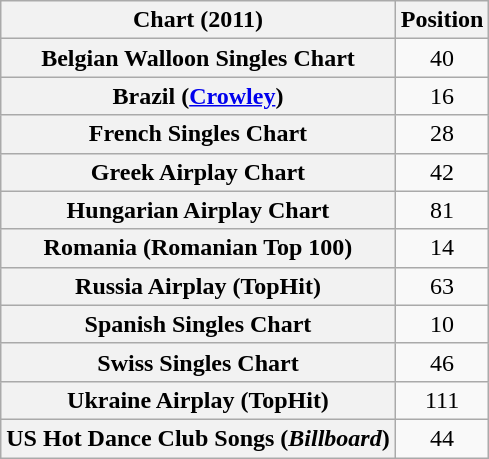<table class="wikitable sortable plainrowheaders">
<tr>
<th scope="col">Chart (2011)</th>
<th scope="col">Position</th>
</tr>
<tr>
<th scope="row">Belgian Walloon Singles Chart</th>
<td style="text-align:center;">40</td>
</tr>
<tr>
<th scope="row">Brazil (<a href='#'>Crowley</a>)</th>
<td style="text-align:center;">16</td>
</tr>
<tr>
<th scope="row">French Singles Chart</th>
<td style="text-align:center;">28</td>
</tr>
<tr>
<th scope="row">Greek Airplay Chart</th>
<td style="text-align:center;">42</td>
</tr>
<tr>
<th scope="row">Hungarian Airplay Chart</th>
<td style="text-align:center;">81</td>
</tr>
<tr>
<th scope="row">Romania (Romanian Top 100)</th>
<td style="text-align:center;">14</td>
</tr>
<tr>
<th scope="row">Russia Airplay (TopHit)</th>
<td style="text-align:center;">63</td>
</tr>
<tr>
<th scope="row">Spanish Singles Chart</th>
<td style="text-align:center;">10</td>
</tr>
<tr>
<th scope="row">Swiss Singles Chart</th>
<td style="text-align:center;">46</td>
</tr>
<tr>
<th scope="row">Ukraine Airplay (TopHit)</th>
<td style="text-align:center;">111</td>
</tr>
<tr>
<th scope="row">US Hot Dance Club Songs (<em>Billboard</em>)</th>
<td style="text-align:center;">44</td>
</tr>
</table>
